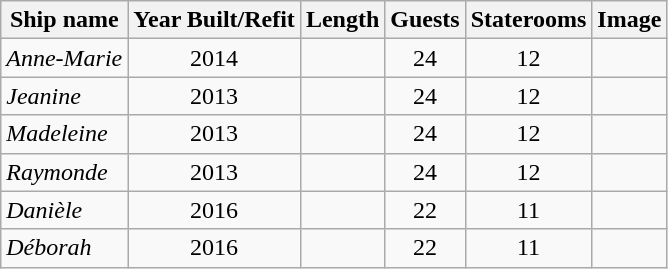<table class="wikitable">
<tr>
<th>Ship name</th>
<th>Year Built/Refit</th>
<th>Length</th>
<th>Guests</th>
<th>Staterooms</th>
<th>Image</th>
</tr>
<tr>
<td><em>Anne-Marie</em></td>
<td style="text-align:Center;">2014</td>
<td style="text-align:Center;"></td>
<td style="text-align:Center;">24</td>
<td style="text-align:Center;">12</td>
<td style="text-align:Center;"></td>
</tr>
<tr>
<td><em>Jeanine</em></td>
<td style="text-align:Center;">2013</td>
<td style="text-align:Center;"></td>
<td style="text-align:Center;">24</td>
<td style="text-align:Center;">12</td>
<td style="text-align:Center;"></td>
</tr>
<tr>
<td><em>Madeleine</em></td>
<td style="text-align:Center;">2013</td>
<td style="text-align:Center;"></td>
<td style="text-align:Center;">24</td>
<td style="text-align:Center;">12</td>
<td style="text-align:Center;"></td>
</tr>
<tr>
<td><em>Raymonde</em></td>
<td style="text-align:Center;">2013</td>
<td style="text-align:Center;"></td>
<td style="text-align:Center;">24</td>
<td style="text-align:Center;">12</td>
<td style="text-align:Center;"></td>
</tr>
<tr>
<td><em>Danièle</em></td>
<td style="text-align:Center;">2016</td>
<td style="text-align:Center;"></td>
<td style="text-align:Center;">22</td>
<td style="text-align:Center;">11</td>
<td style="text-align:Center;"></td>
</tr>
<tr>
<td><em>Déborah</em></td>
<td style="text-align:Center;">2016</td>
<td style="text-align:Center;"></td>
<td style="text-align:Center;">22</td>
<td style="text-align:Center;">11</td>
<td style="text-align:Center;"></td>
</tr>
</table>
